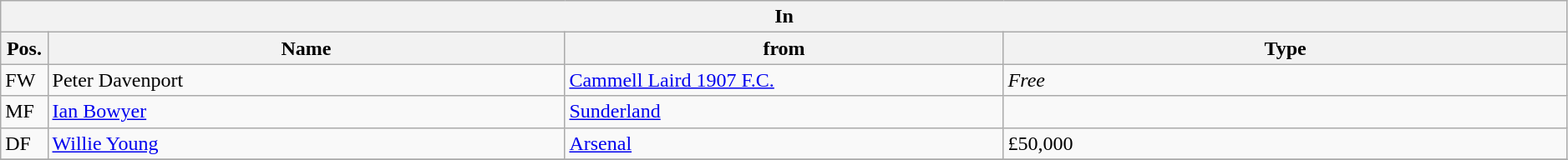<table class="wikitable" style="font-size:100%;width:99%;">
<tr>
<th colspan="4">In</th>
</tr>
<tr>
<th width=3%>Pos.</th>
<th width=33%>Name</th>
<th width=28%>from</th>
<th width=36%>Type</th>
</tr>
<tr>
<td>FW</td>
<td>Peter Davenport</td>
<td><a href='#'>Cammell Laird 1907 F.C.</a></td>
<td><em>Free</em></td>
</tr>
<tr>
<td>MF</td>
<td><a href='#'>Ian Bowyer</a></td>
<td><a href='#'>Sunderland</a></td>
<td></td>
</tr>
<tr>
<td>DF</td>
<td><a href='#'>Willie Young</a></td>
<td><a href='#'>Arsenal</a></td>
<td>£50,000 </td>
</tr>
<tr>
</tr>
</table>
